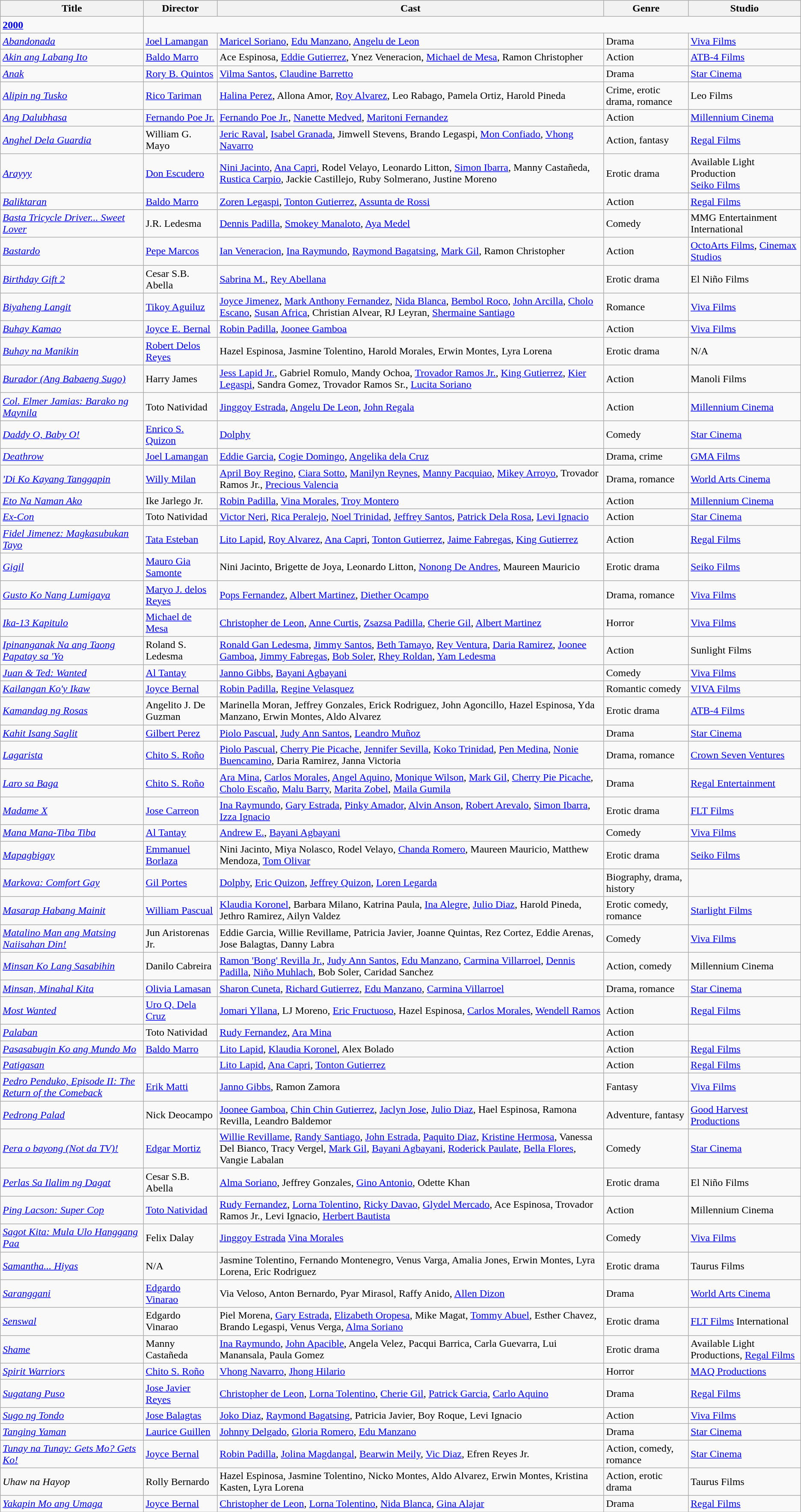<table class="wikitable">
<tr>
<th>Title</th>
<th>Director</th>
<th>Cast</th>
<th>Genre</th>
<th>Studio</th>
</tr>
<tr>
<td><strong><a href='#'>2000</a></strong></td>
</tr>
<tr>
<td><em><a href='#'>Abandonada</a></em></td>
<td><a href='#'>Joel Lamangan</a></td>
<td><a href='#'>Maricel Soriano</a>, <a href='#'>Edu Manzano</a>, <a href='#'>Angelu de Leon</a></td>
<td>Drama</td>
<td><a href='#'>Viva Films</a></td>
</tr>
<tr>
<td><em><a href='#'>Akin ang Labang Ito</a></em></td>
<td><a href='#'>Baldo Marro</a></td>
<td>Ace Espinosa, <a href='#'>Eddie Gutierrez</a>, Ynez Veneracion, <a href='#'>Michael de Mesa</a>, Ramon Christopher</td>
<td>Action</td>
<td><a href='#'>ATB-4 Films</a></td>
</tr>
<tr>
<td><em><a href='#'>Anak</a></em></td>
<td><a href='#'>Rory B. Quintos</a></td>
<td><a href='#'>Vilma Santos</a>, <a href='#'>Claudine Barretto</a></td>
<td>Drama</td>
<td><a href='#'>Star Cinema</a></td>
</tr>
<tr>
<td><em><a href='#'>Alipin ng Tusko</a></em></td>
<td><a href='#'>Rico Tariman</a></td>
<td><a href='#'>Halina Perez</a>, Allona Amor, <a href='#'>Roy Alvarez</a>, Leo Rabago, Pamela Ortiz, Harold Pineda</td>
<td>Crime, erotic drama, romance</td>
<td>Leo Films</td>
</tr>
<tr>
<td><em><a href='#'>Ang Dalubhasa</a></em></td>
<td><a href='#'>Fernando Poe Jr.</a></td>
<td><a href='#'>Fernando Poe Jr.</a>, <a href='#'>Nanette Medved</a>, <a href='#'>Maritoni Fernandez</a></td>
<td>Action</td>
<td><a href='#'>Millennium Cinema</a></td>
</tr>
<tr>
<td><em><a href='#'>Anghel Dela Guardia</a></em></td>
<td>William G. Mayo</td>
<td><a href='#'>Jeric Raval</a>, <a href='#'>Isabel Granada</a>, Jimwell Stevens, Brando Legaspi, <a href='#'>Mon Confiado</a>, <a href='#'>Vhong Navarro</a></td>
<td>Action, fantasy</td>
<td><a href='#'>Regal Films</a></td>
</tr>
<tr>
<td><em><a href='#'>Arayyy</a></em></td>
<td><a href='#'>Don Escudero</a></td>
<td><a href='#'>Nini Jacinto</a>, <a href='#'>Ana Capri</a>, Rodel Velayo, Leonardo Litton, <a href='#'>Simon Ibarra</a>, Manny Castañeda, <a href='#'>Rustica Carpio</a>, Jackie Castillejo, Ruby Solmerano, Justine Moreno</td>
<td>Erotic drama</td>
<td>Available Light Production <br> <a href='#'>Seiko Films</a></td>
</tr>
<tr>
<td><em><a href='#'>Baliktaran</a></em></td>
<td><a href='#'>Baldo Marro</a></td>
<td><a href='#'>Zoren Legaspi</a>, <a href='#'>Tonton Gutierrez</a>, <a href='#'>Assunta de Rossi</a></td>
<td>Action</td>
<td><a href='#'>Regal Films</a></td>
</tr>
<tr>
<td><em><a href='#'>Basta Tricycle Driver... Sweet Lover</a></em></td>
<td>J.R. Ledesma</td>
<td><a href='#'>Dennis Padilla</a>, <a href='#'>Smokey Manaloto</a>, <a href='#'>Aya Medel</a></td>
<td>Comedy</td>
<td>MMG Entertainment International</td>
</tr>
<tr>
<td><em><a href='#'>Bastardo</a></em></td>
<td><a href='#'>Pepe Marcos</a></td>
<td><a href='#'>Ian Veneracion</a>, <a href='#'>Ina Raymundo</a>, <a href='#'>Raymond Bagatsing</a>, <a href='#'>Mark Gil</a>, Ramon Christopher</td>
<td>Action</td>
<td><a href='#'>OctoArts Films</a>, <a href='#'>Cinemax Studios</a></td>
</tr>
<tr>
<td><em><a href='#'>Birthday Gift 2</a></em></td>
<td>Cesar S.B. Abella</td>
<td><a href='#'>Sabrina M.</a>, <a href='#'>Rey Abellana</a></td>
<td>Erotic drama</td>
<td>El Niño Films</td>
</tr>
<tr>
<td><em><a href='#'>Biyaheng Langit</a></em></td>
<td><a href='#'>Tikoy Aguiluz</a></td>
<td><a href='#'>Joyce Jimenez</a>, <a href='#'>Mark Anthony Fernandez</a>, <a href='#'>Nida Blanca</a>, <a href='#'>Bembol Roco</a>, <a href='#'>John Arcilla</a>, <a href='#'>Cholo Escano</a>, <a href='#'>Susan Africa</a>, Christian Alvear, RJ Leyran, <a href='#'>Shermaine Santiago</a></td>
<td>Romance</td>
<td><a href='#'>Viva Films</a></td>
</tr>
<tr>
<td><em><a href='#'>Buhay Kamao</a></em></td>
<td><a href='#'>Joyce E. Bernal</a></td>
<td><a href='#'>Robin Padilla</a>, <a href='#'>Joonee Gamboa</a></td>
<td>Action</td>
<td><a href='#'>Viva Films</a></td>
</tr>
<tr>
<td><em><a href='#'>Buhay na Manikin</a></em></td>
<td><a href='#'>Robert Delos Reyes</a></td>
<td>Hazel Espinosa, Jasmine Tolentino, Harold Morales, Erwin Montes, Lyra Lorena</td>
<td>Erotic drama</td>
<td>N/A</td>
</tr>
<tr>
<td><em><a href='#'>Burador (Ang Babaeng Sugo)</a></em></td>
<td>Harry James</td>
<td><a href='#'>Jess Lapid Jr.</a>, Gabriel Romulo, Mandy Ochoa, <a href='#'>Trovador Ramos Jr.</a>, <a href='#'>King Gutierrez</a>, <a href='#'>Kier Legaspi</a>, Sandra Gomez, Trovador Ramos Sr., <a href='#'>Lucita Soriano</a></td>
<td>Action</td>
<td>Manoli Films</td>
</tr>
<tr>
<td><em><a href='#'>Col. Elmer Jamias: Barako ng Maynila</a></em></td>
<td>Toto Natividad</td>
<td><a href='#'>Jinggoy Estrada</a>, <a href='#'>Angelu De Leon</a>, <a href='#'>John Regala</a></td>
<td>Action</td>
<td><a href='#'>Millennium Cinema</a></td>
</tr>
<tr>
<td><em><a href='#'>Daddy O, Baby O!</a></em></td>
<td><a href='#'>Enrico S. Quizon</a></td>
<td><a href='#'>Dolphy</a></td>
<td>Comedy</td>
<td><a href='#'>Star Cinema</a></td>
</tr>
<tr>
<td><em><a href='#'>Deathrow</a></em></td>
<td><a href='#'>Joel Lamangan</a></td>
<td><a href='#'>Eddie Garcia</a>, <a href='#'>Cogie Domingo</a>, <a href='#'>Angelika dela Cruz</a></td>
<td>Drama, crime</td>
<td><a href='#'>GMA Films</a></td>
</tr>
<tr>
<td><em><a href='#'>'Di Ko Kayang Tanggapin</a></em></td>
<td><a href='#'>Willy Milan</a></td>
<td><a href='#'>April Boy Regino</a>, <a href='#'>Ciara Sotto</a>, <a href='#'>Manilyn Reynes</a>, <a href='#'>Manny Pacquiao</a>, <a href='#'>Mikey Arroyo</a>, Trovador Ramos Jr., <a href='#'>Precious Valencia</a></td>
<td>Drama, romance</td>
<td><a href='#'>World Arts Cinema</a></td>
</tr>
<tr>
<td><em><a href='#'>Eto Na Naman Ako</a></em></td>
<td>Ike Jarlego Jr.</td>
<td><a href='#'>Robin Padilla</a>, <a href='#'>Vina Morales</a>, <a href='#'>Troy Montero</a></td>
<td>Action</td>
<td><a href='#'>Millennium Cinema</a></td>
</tr>
<tr>
<td><em><a href='#'>Ex-Con</a></em></td>
<td>Toto Natividad</td>
<td><a href='#'>Victor Neri</a>, <a href='#'>Rica Peralejo</a>, <a href='#'>Noel Trinidad</a>, <a href='#'>Jeffrey Santos</a>, <a href='#'>Patrick Dela Rosa</a>, <a href='#'>Levi Ignacio</a></td>
<td>Action</td>
<td><a href='#'>Star Cinema</a></td>
</tr>
<tr>
<td><em><a href='#'>Fidel Jimenez: Magkasubukan Tayo</a></em></td>
<td><a href='#'>Tata Esteban</a></td>
<td><a href='#'>Lito Lapid</a>, <a href='#'>Roy Alvarez</a>, <a href='#'>Ana Capri</a>, <a href='#'>Tonton Gutierrez</a>, <a href='#'>Jaime Fabregas</a>, <a href='#'>King Gutierrez</a></td>
<td>Action</td>
<td><a href='#'>Regal Films</a></td>
</tr>
<tr>
<td><em><a href='#'>Gigil</a></em></td>
<td><a href='#'>Mauro Gia Samonte</a></td>
<td>Nini Jacinto, Brigette de Joya, Leonardo Litton, <a href='#'>Nonong De Andres</a>, Maureen Mauricio</td>
<td>Erotic drama</td>
<td><a href='#'>Seiko Films</a></td>
</tr>
<tr>
<td><em><a href='#'>Gusto Ko Nang Lumigaya</a></em></td>
<td><a href='#'>Maryo J. delos Reyes</a></td>
<td><a href='#'>Pops Fernandez</a>, <a href='#'>Albert Martinez</a>, <a href='#'>Diether Ocampo</a></td>
<td>Drama, romance</td>
<td><a href='#'>Viva Films</a></td>
</tr>
<tr>
<td><em><a href='#'>Ika-13 Kapitulo</a></em></td>
<td><a href='#'>Michael de Mesa</a></td>
<td><a href='#'>Christopher de Leon</a>, <a href='#'>Anne Curtis</a>, <a href='#'>Zsazsa Padilla</a>, <a href='#'>Cherie Gil</a>, <a href='#'>Albert Martinez</a></td>
<td>Horror</td>
<td><a href='#'>Viva Films</a></td>
</tr>
<tr>
<td><em><a href='#'>Ipinanganak Na ang Taong Papatay sa 'Yo</a></em></td>
<td>Roland S. Ledesma</td>
<td><a href='#'>Ronald Gan Ledesma</a>, <a href='#'>Jimmy Santos</a>, <a href='#'>Beth Tamayo</a>, <a href='#'>Rey Ventura</a>, <a href='#'>Daria Ramirez</a>, <a href='#'>Joonee Gamboa</a>, <a href='#'>Jimmy Fabregas</a>, <a href='#'>Bob Soler</a>, <a href='#'>Rhey Roldan</a>, <a href='#'>Yam Ledesma</a></td>
<td>Action</td>
<td>Sunlight Films</td>
</tr>
<tr>
<td><em><a href='#'>Juan & Ted: Wanted</a></em></td>
<td><a href='#'>Al Tantay</a></td>
<td><a href='#'>Janno Gibbs</a>, <a href='#'>Bayani Agbayani</a></td>
<td>Comedy</td>
<td><a href='#'>Viva Films</a></td>
</tr>
<tr>
<td><em><a href='#'>Kailangan Ko'y Ikaw</a></em></td>
<td><a href='#'>Joyce Bernal</a></td>
<td><a href='#'>Robin Padilla</a>, <a href='#'>Regine Velasquez</a></td>
<td>Romantic comedy</td>
<td><a href='#'>VIVA Films</a></td>
</tr>
<tr>
<td><em><a href='#'>Kamandag ng Rosas</a></em></td>
<td>Angelito J. De Guzman</td>
<td>Marinella Moran, Jeffrey Gonzales, Erick Rodriguez, John Agoncillo, Hazel Espinosa, Yda Manzano, Erwin Montes, Aldo Alvarez</td>
<td>Erotic drama</td>
<td><a href='#'>ATB-4 Films</a></td>
</tr>
<tr>
<td><em><a href='#'>Kahit Isang Saglit</a></em></td>
<td><a href='#'>Gilbert Perez</a></td>
<td><a href='#'>Piolo Pascual</a>, <a href='#'>Judy Ann Santos</a>, <a href='#'>Leandro Muñoz</a></td>
<td>Drama</td>
<td><a href='#'>Star Cinema</a></td>
</tr>
<tr>
<td><em><a href='#'>Lagarista</a></em></td>
<td><a href='#'>Chito S. Roño</a></td>
<td><a href='#'>Piolo Pascual</a>, <a href='#'>Cherry Pie Picache</a>, <a href='#'>Jennifer Sevilla</a>, <a href='#'>Koko Trinidad</a>, <a href='#'>Pen Medina</a>, <a href='#'>Nonie Buencamino</a>, Daria Ramirez, Janna Victoria</td>
<td>Drama, romance</td>
<td><a href='#'>Crown Seven Ventures</a></td>
</tr>
<tr>
<td><em><a href='#'>Laro sa Baga</a></em></td>
<td><a href='#'>Chito S. Roño</a></td>
<td><a href='#'>Ara Mina</a>, <a href='#'>Carlos Morales</a>, <a href='#'>Angel Aquino</a>, <a href='#'>Monique Wilson</a>, <a href='#'>Mark Gil</a>, <a href='#'>Cherry Pie Picache</a>, <a href='#'>Cholo Escaño</a>, <a href='#'>Malu Barry</a>, <a href='#'>Marita Zobel</a>, <a href='#'>Maila Gumila</a></td>
<td>Drama</td>
<td><a href='#'>Regal Entertainment</a></td>
</tr>
<tr>
<td><em><a href='#'>Madame X</a></em></td>
<td><a href='#'>Jose Carreon</a></td>
<td><a href='#'>Ina Raymundo</a>, <a href='#'>Gary Estrada</a>, <a href='#'>Pinky Amador</a>, <a href='#'>Alvin Anson</a>, <a href='#'>Robert Arevalo</a>, <a href='#'>Simon Ibarra</a>, <a href='#'>Izza Ignacio</a></td>
<td>Erotic drama</td>
<td><a href='#'>FLT Films</a></td>
</tr>
<tr>
<td><em><a href='#'>Mana Mana-Tiba Tiba</a></em></td>
<td><a href='#'>Al Tantay</a></td>
<td><a href='#'>Andrew E.</a>, <a href='#'>Bayani Agbayani</a></td>
<td>Comedy</td>
<td><a href='#'>Viva Films</a></td>
</tr>
<tr>
<td><em><a href='#'>Mapagbigay</a></em></td>
<td><a href='#'>Emmanuel Borlaza</a></td>
<td>Nini Jacinto, Miya Nolasco, Rodel Velayo, <a href='#'>Chanda Romero</a>, Maureen Mauricio, Matthew Mendoza, <a href='#'>Tom Olivar</a></td>
<td>Erotic drama</td>
<td><a href='#'>Seiko Films</a></td>
</tr>
<tr>
<td><em><a href='#'>Markova: Comfort Gay</a></em></td>
<td><a href='#'>Gil Portes</a></td>
<td><a href='#'>Dolphy</a>, <a href='#'>Eric Quizon</a>, <a href='#'>Jeffrey Quizon</a>, <a href='#'>Loren Legarda</a></td>
<td>Biography, drama, history</td>
<td></td>
</tr>
<tr>
<td><em><a href='#'>Masarap Habang Mainit</a></em></td>
<td><a href='#'>William Pascual</a></td>
<td><a href='#'>Klaudia Koronel</a>, Barbara Milano, Katrina Paula, <a href='#'>Ina Alegre</a>, <a href='#'>Julio Diaz</a>, Harold Pineda, Jethro Ramirez, Ailyn Valdez</td>
<td>Erotic comedy, romance</td>
<td><a href='#'>Starlight Films</a></td>
</tr>
<tr>
<td><em><a href='#'>Matalino Man ang Matsing Naiisahan Din!</a></em></td>
<td>Jun Aristorenas Jr.</td>
<td>Eddie Garcia, Willie Revillame, Patricia Javier, Joanne Quintas, Rez Cortez, Eddie Arenas, Jose Balagtas, Danny Labra</td>
<td>Comedy</td>
<td><a href='#'>Viva Films</a></td>
</tr>
<tr>
<td><em><a href='#'>Minsan Ko Lang Sasabihin</a></em></td>
<td>Danilo Cabreira</td>
<td><a href='#'>Ramon 'Bong' Revilla Jr.</a>, <a href='#'>Judy Ann Santos</a>, <a href='#'>Edu Manzano</a>, <a href='#'>Carmina Villarroel</a>, <a href='#'>Dennis Padilla</a>, <a href='#'>Niño Muhlach</a>, Bob Soler, Caridad Sanchez</td>
<td>Action, comedy</td>
<td>Millennium Cinema</td>
</tr>
<tr>
<td><em><a href='#'>Minsan, Minahal Kita</a></em></td>
<td><a href='#'>Olivia Lamasan</a></td>
<td><a href='#'>Sharon Cuneta</a>, <a href='#'>Richard Gutierrez</a>, <a href='#'>Edu Manzano</a>, <a href='#'>Carmina Villarroel</a></td>
<td>Drama, romance</td>
<td><a href='#'>Star Cinema</a></td>
</tr>
<tr>
<td><em><a href='#'>Most Wanted</a></em></td>
<td><a href='#'>Uro Q. Dela Cruz</a></td>
<td><a href='#'>Jomari Yllana</a>, LJ Moreno, <a href='#'>Eric Fructuoso</a>, Hazel Espinosa, <a href='#'>Carlos Morales</a>, <a href='#'>Wendell Ramos</a></td>
<td>Action</td>
<td><a href='#'>Regal Films</a></td>
</tr>
<tr>
<td><em><a href='#'>Palaban</a></em></td>
<td>Toto Natividad</td>
<td><a href='#'>Rudy Fernandez</a>, <a href='#'>Ara Mina</a></td>
<td>Action</td>
<td></td>
</tr>
<tr>
<td><em><a href='#'>Pasasabugin Ko ang Mundo Mo</a></em></td>
<td><a href='#'>Baldo Marro</a></td>
<td><a href='#'>Lito Lapid</a>, <a href='#'>Klaudia Koronel</a>, Alex Bolado</td>
<td>Action</td>
<td><a href='#'>Regal Films</a></td>
</tr>
<tr>
<td><em><a href='#'>Patigasan</a></em></td>
<td></td>
<td><a href='#'>Lito Lapid</a>, <a href='#'>Ana Capri</a>, <a href='#'>Tonton Gutierrez</a></td>
<td>Action</td>
<td><a href='#'>Regal Films</a></td>
</tr>
<tr>
<td><em><a href='#'>Pedro Penduko, Episode II: The Return of the Comeback</a></em></td>
<td><a href='#'>Erik Matti</a></td>
<td><a href='#'>Janno Gibbs</a>, Ramon Zamora</td>
<td>Fantasy</td>
<td><a href='#'>Viva Films</a></td>
</tr>
<tr>
<td><em><a href='#'>Pedrong Palad</a></em></td>
<td>Nick Deocampo</td>
<td><a href='#'>Joonee Gamboa</a>, <a href='#'>Chin Chin Gutierrez</a>, <a href='#'>Jaclyn Jose</a>, <a href='#'>Julio Diaz</a>, Hael Espinosa, Ramona Revilla, Leandro Baldemor</td>
<td>Adventure, fantasy</td>
<td><a href='#'>Good Harvest Productions</a></td>
</tr>
<tr>
<td><em><a href='#'>Pera o bayong (Not da TV)!</a></em></td>
<td><a href='#'>Edgar Mortiz</a></td>
<td><a href='#'>Willie Revillame</a>, <a href='#'>Randy Santiago</a>, <a href='#'>John Estrada</a>, <a href='#'>Paquito Diaz</a>, <a href='#'>Kristine Hermosa</a>, Vanessa Del Bianco, Tracy Vergel, <a href='#'>Mark Gil</a>, <a href='#'>Bayani Agbayani</a>, <a href='#'>Roderick Paulate</a>, <a href='#'>Bella Flores</a>, Vangie Labalan</td>
<td>Comedy</td>
<td><a href='#'>Star Cinema</a></td>
</tr>
<tr>
<td><em><a href='#'>Perlas Sa Ilalim ng Dagat</a></em></td>
<td>Cesar S.B. Abella</td>
<td><a href='#'>Alma Soriano</a>, Jeffrey Gonzales, <a href='#'>Gino Antonio</a>, Odette Khan</td>
<td>Erotic drama</td>
<td>El Niño Films</td>
</tr>
<tr>
<td><em><a href='#'>Ping Lacson: Super Cop</a></em></td>
<td><a href='#'>Toto Natividad</a></td>
<td><a href='#'>Rudy Fernandez</a>, <a href='#'>Lorna Tolentino</a>, <a href='#'>Ricky Davao</a>, <a href='#'>Glydel Mercado</a>, Ace Espinosa, Trovador Ramos Jr., Levi Ignacio, <a href='#'>Herbert Bautista</a></td>
<td>Action</td>
<td>Millennium Cinema</td>
</tr>
<tr>
<td><em><a href='#'>Sagot Kita: Mula Ulo Hanggang Paa</a></em></td>
<td>Felix Dalay</td>
<td><a href='#'>Jinggoy Estrada</a> <a href='#'>Vina Morales</a></td>
<td>Comedy</td>
<td><a href='#'>Viva Films</a></td>
</tr>
<tr>
<td><em><a href='#'>Samantha... Hiyas</a></em></td>
<td>N/A</td>
<td>Jasmine Tolentino, Fernando Montenegro, Venus Varga, Amalia Jones, Erwin Montes, Lyra Lorena, Eric Rodriguez</td>
<td>Erotic drama</td>
<td>Taurus Films</td>
</tr>
<tr>
<td><em><a href='#'>Saranggani</a></em></td>
<td><a href='#'>Edgardo Vinarao</a></td>
<td>Via Veloso, Anton Bernardo, Pyar Mirasol, Raffy Anido, <a href='#'>Allen Dizon</a></td>
<td>Drama</td>
<td><a href='#'>World Arts Cinema</a></td>
</tr>
<tr>
<td><em><a href='#'>Senswal</a></em></td>
<td>Edgardo Vinarao</td>
<td>Piel Morena, <a href='#'>Gary Estrada</a>, <a href='#'>Elizabeth Oropesa</a>, Mike Magat, <a href='#'>Tommy Abuel</a>, Esther Chavez, Brando Legaspi, Venus Verga, <a href='#'>Alma Soriano</a></td>
<td>Erotic drama</td>
<td><a href='#'>FLT Films</a> International</td>
</tr>
<tr>
<td><em><a href='#'>Shame</a></em></td>
<td>Manny Castañeda</td>
<td><a href='#'>Ina Raymundo</a>, <a href='#'>John Apacible</a>, Angela Velez, Pacqui Barrica, Carla Guevarra, Lui Manansala, Paula Gomez</td>
<td>Erotic drama</td>
<td>Available Light Productions, <a href='#'>Regal Films</a></td>
</tr>
<tr>
<td><em><a href='#'>Spirit Warriors</a></em></td>
<td><a href='#'>Chito S. Roño</a></td>
<td><a href='#'>Vhong Navarro</a>, <a href='#'>Jhong Hilario</a></td>
<td>Horror</td>
<td><a href='#'>MAQ Productions</a></td>
</tr>
<tr>
<td><em><a href='#'>Sugatang Puso</a></em></td>
<td><a href='#'>Jose Javier Reyes</a></td>
<td><a href='#'>Christopher de Leon</a>, <a href='#'>Lorna Tolentino</a>, <a href='#'>Cherie Gil</a>, <a href='#'>Patrick Garcia</a>, <a href='#'>Carlo Aquino</a></td>
<td>Drama</td>
<td><a href='#'>Regal Films</a></td>
</tr>
<tr>
<td><em><a href='#'>Sugo ng Tondo</a></em></td>
<td><a href='#'>Jose Balagtas</a></td>
<td><a href='#'>Joko Diaz</a>, <a href='#'>Raymond Bagatsing</a>, Patricia Javier, Boy Roque, Levi Ignacio</td>
<td>Action</td>
<td><a href='#'>Viva Films</a></td>
</tr>
<tr>
<td><em><a href='#'>Tanging Yaman</a></em></td>
<td><a href='#'>Laurice Guillen</a></td>
<td><a href='#'>Johnny Delgado</a>, <a href='#'>Gloria Romero</a>, <a href='#'>Edu Manzano</a></td>
<td>Drama</td>
<td><a href='#'>Star Cinema</a></td>
</tr>
<tr>
<td><em><a href='#'>Tunay na Tunay: Gets Mo? Gets Ko!</a></em></td>
<td><a href='#'>Joyce Bernal</a></td>
<td><a href='#'>Robin Padilla</a>, <a href='#'>Jolina Magdangal</a>, <a href='#'>Bearwin Meily</a>, <a href='#'>Vic Diaz</a>, Efren Reyes Jr.</td>
<td>Action, comedy, romance</td>
<td><a href='#'>Star Cinema</a></td>
</tr>
<tr>
<td><em>Uhaw na Hayop</em></td>
<td>Rolly Bernardo</td>
<td>Hazel Espinosa, Jasmine Tolentino, Nicko Montes, Aldo Alvarez, Erwin Montes, Kristina Kasten, Lyra Lorena</td>
<td>Action, erotic drama</td>
<td>Taurus Films</td>
</tr>
<tr>
<td><em><a href='#'>Yakapin Mo ang Umaga</a></em></td>
<td><a href='#'>Joyce Bernal</a></td>
<td><a href='#'>Christopher de Leon</a>, <a href='#'>Lorna Tolentino</a>, <a href='#'>Nida Blanca</a>, <a href='#'>Gina Alajar</a></td>
<td>Drama</td>
<td><a href='#'>Regal Films</a></td>
</tr>
</table>
